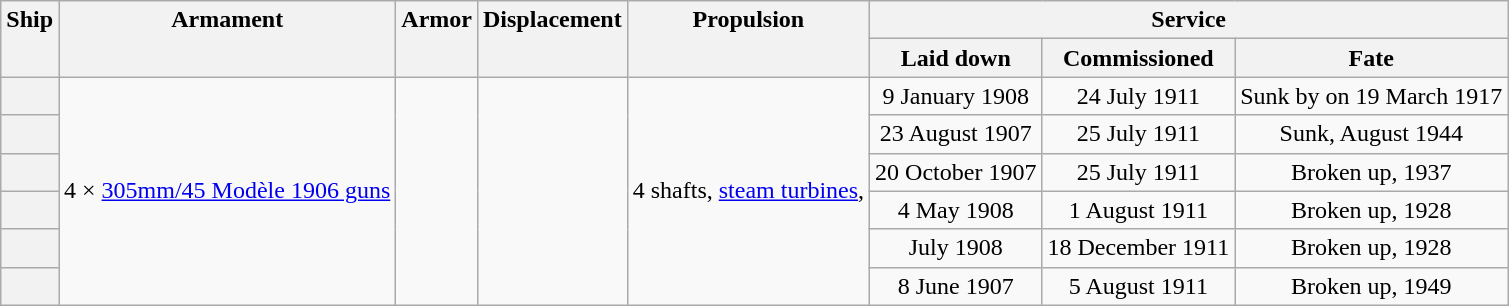<table class="wikitable plainrowheaders" style="text-align: center;">
<tr valign="top">
<th scope="col" rowspan="2">Ship</th>
<th scope="col" rowspan="2">Armament</th>
<th scope="col" rowspan="2">Armor</th>
<th scope="col" rowspan="2">Displacement</th>
<th scope="col" rowspan="2">Propulsion</th>
<th scope="col" colspan="3">Service</th>
</tr>
<tr valign="top">
<th scope="col">Laid down</th>
<th scope="col">Commissioned</th>
<th scope="col">Fate</th>
</tr>
<tr valign="center">
<th scope="row"></th>
<td rowspan="6">4 × <a href='#'>305mm/45 Modèle 1906 guns</a></td>
<td rowspan="6"></td>
<td rowspan="6"></td>
<td rowspan="6">4 shafts, <a href='#'>steam turbines</a>, </td>
<td>9 January 1908</td>
<td>24 July 1911</td>
<td>Sunk by  on 19 March 1917</td>
</tr>
<tr valign="center">
<th scope="row"></th>
<td>23 August 1907</td>
<td>25 July 1911</td>
<td>Sunk, August 1944</td>
</tr>
<tr valign="center">
<th scope="row"></th>
<td>20 October 1907</td>
<td>25 July 1911</td>
<td>Broken up, 1937</td>
</tr>
<tr valign="center">
<th scope="row"></th>
<td>4 May 1908</td>
<td>1 August 1911</td>
<td>Broken up, 1928</td>
</tr>
<tr valign="center">
<th scope="row"></th>
<td>July 1908</td>
<td>18 December 1911</td>
<td>Broken up, 1928</td>
</tr>
<tr valign="center">
<th scope="row"></th>
<td>8 June 1907</td>
<td>5 August 1911</td>
<td>Broken up, 1949</td>
</tr>
</table>
